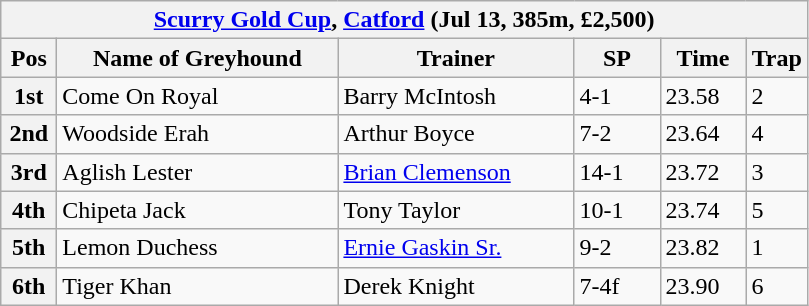<table class="wikitable">
<tr>
<th colspan="6"><a href='#'>Scurry Gold Cup</a>, <a href='#'>Catford</a> (Jul 13, 385m, £2,500)</th>
</tr>
<tr>
<th width=30>Pos</th>
<th width=180>Name of Greyhound</th>
<th width=150>Trainer</th>
<th width=50>SP</th>
<th width=50>Time</th>
<th width=30>Trap</th>
</tr>
<tr>
<th>1st</th>
<td>Come On Royal</td>
<td>Barry McIntosh</td>
<td>4-1</td>
<td>23.58</td>
<td>2</td>
</tr>
<tr>
<th>2nd</th>
<td>Woodside Erah</td>
<td>Arthur Boyce</td>
<td>7-2</td>
<td>23.64</td>
<td>4</td>
</tr>
<tr>
<th>3rd</th>
<td>Aglish Lester</td>
<td><a href='#'>Brian Clemenson</a></td>
<td>14-1</td>
<td>23.72</td>
<td>3</td>
</tr>
<tr>
<th>4th</th>
<td>Chipeta Jack</td>
<td>Tony Taylor</td>
<td>10-1</td>
<td>23.74</td>
<td>5</td>
</tr>
<tr>
<th>5th</th>
<td>Lemon Duchess</td>
<td><a href='#'>Ernie Gaskin Sr.</a></td>
<td>9-2</td>
<td>23.82</td>
<td>1</td>
</tr>
<tr>
<th>6th</th>
<td>Tiger Khan</td>
<td>Derek Knight</td>
<td>7-4f</td>
<td>23.90</td>
<td>6</td>
</tr>
</table>
